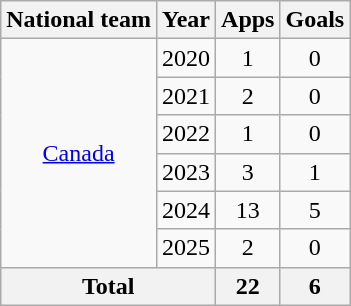<table class="wikitable" style="text-align:center">
<tr>
<th>National team</th>
<th>Year</th>
<th>Apps</th>
<th>Goals</th>
</tr>
<tr>
<td rowspan=6><a href='#'>Canada</a></td>
<td>2020</td>
<td>1</td>
<td>0</td>
</tr>
<tr>
<td>2021</td>
<td>2</td>
<td>0</td>
</tr>
<tr>
<td>2022</td>
<td>1</td>
<td>0</td>
</tr>
<tr>
<td>2023</td>
<td>3</td>
<td>1</td>
</tr>
<tr>
<td>2024</td>
<td>13</td>
<td>5</td>
</tr>
<tr>
<td>2025</td>
<td>2</td>
<td>0</td>
</tr>
<tr>
<th colspan=2>Total</th>
<th>22</th>
<th>6</th>
</tr>
</table>
